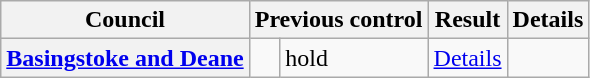<table class="wikitable sortable" border="1">
<tr>
<th scope="col">Council</th>
<th colspan=2>Previous control</th>
<th colspan=2>Result</th>
<th class="unsortable" scope="col">Details</th>
</tr>
<tr>
<th scope="row" style="text-align: left;"><a href='#'>Basingstoke and Deane</a></th>
<td></td>
<td> hold</td>
<td><a href='#'>Details</a></td>
</tr>
</table>
